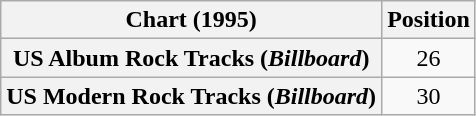<table class="wikitable plainrowheaders" style="text-align:center">
<tr>
<th scope="col">Chart (1995)</th>
<th scope="col">Position</th>
</tr>
<tr>
<th scope="row">US Album Rock Tracks (<em>Billboard</em>)</th>
<td>26</td>
</tr>
<tr>
<th scope="row">US Modern Rock Tracks (<em>Billboard</em>)</th>
<td>30</td>
</tr>
</table>
